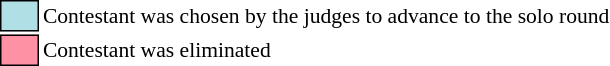<table class="toccolours" style="font-size: 90%; white-space: nowrap;">
<tr>
<td style="background:#B0E0E6; border:1px solid black;">      </td>
<td>Contestant was chosen by the judges to advance to the solo round</td>
</tr>
<tr>
<td style="background:#FF91A4; border:1px solid black;">      </td>
<td>Contestant was eliminated</td>
</tr>
</table>
